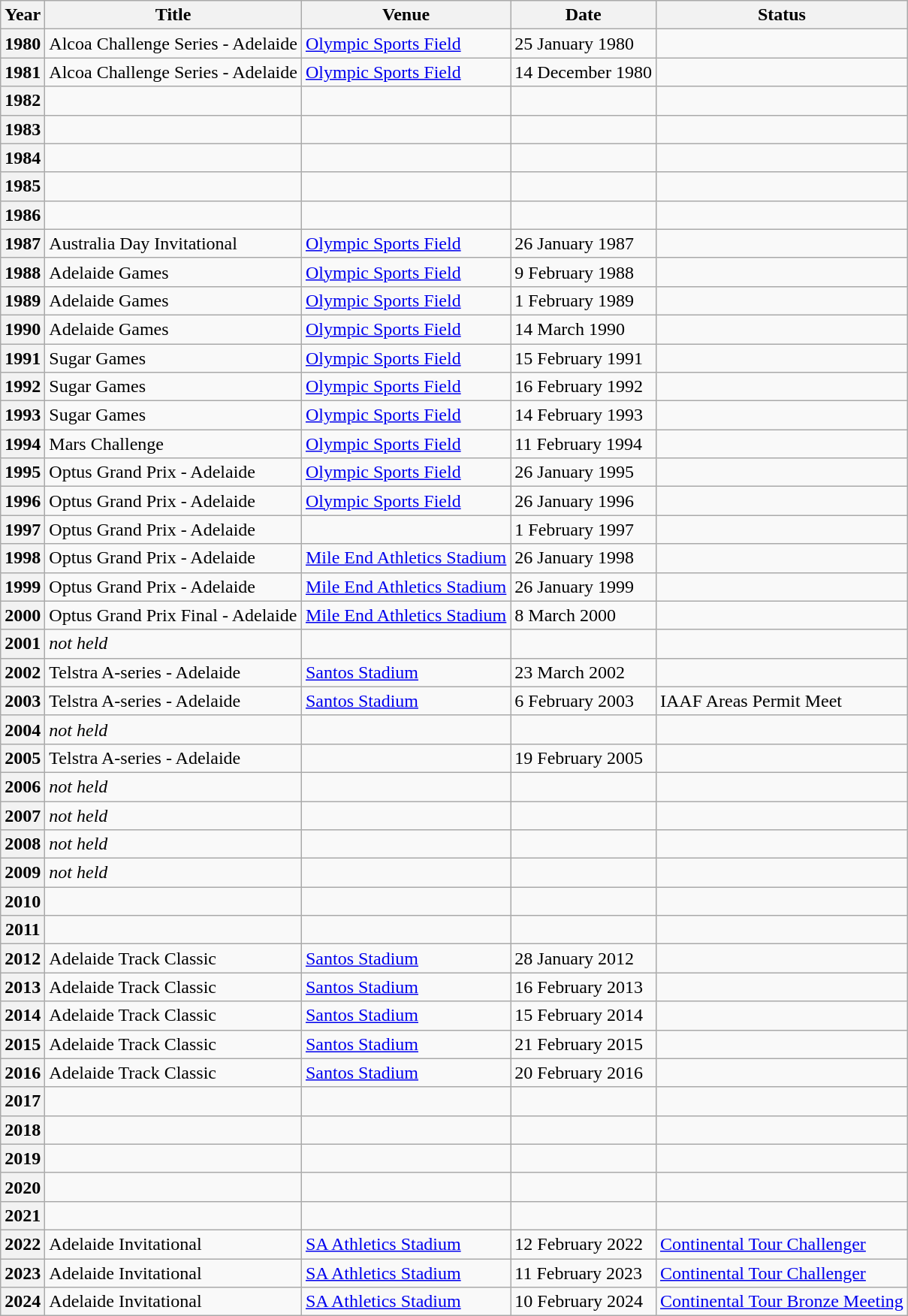<table class="wikitable sticky-header defaultleft col4right plainrowheaders">
<tr>
<th scope="col">Year</th>
<th scope="col">Title</th>
<th scope="col">Venue</th>
<th scope="col">Date</th>
<th scope="col">Status</th>
</tr>
<tr>
<th scope="row">1980</th>
<td>Alcoa Challenge Series - Adelaide</td>
<td><a href='#'>Olympic Sports Field</a></td>
<td>25 January 1980</td>
<td></td>
</tr>
<tr>
<th scope="row">1981</th>
<td>Alcoa Challenge Series - Adelaide</td>
<td><a href='#'>Olympic Sports Field</a></td>
<td>14 December 1980</td>
<td></td>
</tr>
<tr>
<th scope="row">1982</th>
<td></td>
<td></td>
<td></td>
<td></td>
</tr>
<tr>
<th scope="row">1983</th>
<td></td>
<td></td>
<td></td>
<td></td>
</tr>
<tr>
<th scope="row">1984</th>
<td></td>
<td></td>
<td></td>
<td></td>
</tr>
<tr>
<th scope="row">1985</th>
<td></td>
<td></td>
<td></td>
<td></td>
</tr>
<tr>
<th scope="row">1986</th>
<td></td>
<td></td>
<td></td>
<td></td>
</tr>
<tr>
<th scope="row">1987</th>
<td>Australia Day Invitational</td>
<td><a href='#'>Olympic Sports Field</a></td>
<td>26 January 1987</td>
<td></td>
</tr>
<tr>
<th scope="row">1988</th>
<td>Adelaide Games</td>
<td><a href='#'>Olympic Sports Field</a></td>
<td>9 February 1988</td>
<td></td>
</tr>
<tr>
<th scope="row">1989</th>
<td>Adelaide Games</td>
<td><a href='#'>Olympic Sports Field</a></td>
<td>1 February 1989</td>
<td></td>
</tr>
<tr>
<th scope="row">1990</th>
<td>Adelaide Games</td>
<td><a href='#'>Olympic Sports Field</a></td>
<td>14 March 1990</td>
<td></td>
</tr>
<tr>
<th scope="row">1991</th>
<td>Sugar Games</td>
<td><a href='#'>Olympic Sports Field</a></td>
<td>15 February 1991</td>
<td></td>
</tr>
<tr>
<th scope="row">1992</th>
<td>Sugar Games</td>
<td><a href='#'>Olympic Sports Field</a></td>
<td>16 February 1992</td>
<td></td>
</tr>
<tr>
<th scope="row">1993</th>
<td>Sugar Games</td>
<td><a href='#'>Olympic Sports Field</a></td>
<td>14 February 1993</td>
<td></td>
</tr>
<tr>
<th scope="row">1994</th>
<td>Mars Challenge</td>
<td><a href='#'>Olympic Sports Field</a></td>
<td>11 February 1994</td>
<td></td>
</tr>
<tr>
<th scope="row">1995</th>
<td>Optus Grand Prix - Adelaide</td>
<td><a href='#'>Olympic Sports Field</a></td>
<td>26 January 1995</td>
<td></td>
</tr>
<tr>
<th scope="row">1996</th>
<td>Optus Grand Prix - Adelaide</td>
<td><a href='#'>Olympic Sports Field</a></td>
<td>26 January 1996</td>
<td></td>
</tr>
<tr>
<th scope="row">1997</th>
<td>Optus Grand Prix - Adelaide</td>
<td></td>
<td>1 February 1997</td>
<td></td>
</tr>
<tr>
<th scope="row">1998</th>
<td>Optus Grand Prix - Adelaide</td>
<td><a href='#'>Mile End Athletics Stadium</a></td>
<td>26 January 1998</td>
<td></td>
</tr>
<tr>
<th scope="row">1999</th>
<td>Optus Grand Prix - Adelaide</td>
<td><a href='#'>Mile End Athletics Stadium</a></td>
<td>26 January 1999</td>
<td></td>
</tr>
<tr>
<th scope="row">2000</th>
<td>Optus Grand Prix Final - Adelaide</td>
<td><a href='#'>Mile End Athletics Stadium</a></td>
<td>8 March 2000</td>
<td></td>
</tr>
<tr>
<th scope="row">2001</th>
<td><em>not held</em></td>
<td></td>
<td></td>
<td></td>
</tr>
<tr>
<th scope="row">2002</th>
<td>Telstra A-series - Adelaide</td>
<td><a href='#'>Santos Stadium</a></td>
<td>23 March 2002</td>
<td></td>
</tr>
<tr>
<th scope="row">2003</th>
<td>Telstra A-series - Adelaide</td>
<td><a href='#'>Santos Stadium</a></td>
<td>6 February 2003</td>
<td>IAAF Areas Permit Meet</td>
</tr>
<tr>
<th scope="row">2004</th>
<td><em>not held</em></td>
<td></td>
<td></td>
<td></td>
</tr>
<tr>
<th scope="row">2005</th>
<td>Telstra A-series - Adelaide</td>
<td></td>
<td>19 February 2005</td>
<td></td>
</tr>
<tr>
<th scope="row">2006</th>
<td><em>not held</em></td>
<td></td>
<td></td>
<td></td>
</tr>
<tr>
<th scope="row">2007</th>
<td><em>not held</em></td>
<td></td>
<td></td>
<td></td>
</tr>
<tr>
<th scope="row">2008</th>
<td><em>not held</em></td>
<td></td>
<td></td>
<td></td>
</tr>
<tr>
<th scope="row">2009</th>
<td><em>not held</em></td>
<td></td>
<td></td>
<td></td>
</tr>
<tr>
<th scope="row">2010</th>
<td></td>
<td></td>
<td></td>
<td></td>
</tr>
<tr>
<th scope="row">2011</th>
<td></td>
<td></td>
<td></td>
<td></td>
</tr>
<tr>
<th scope="row">2012</th>
<td>Adelaide Track Classic</td>
<td><a href='#'>Santos Stadium</a></td>
<td>28 January 2012</td>
<td></td>
</tr>
<tr>
<th scope="row">2013</th>
<td>Adelaide Track Classic</td>
<td><a href='#'>Santos Stadium</a></td>
<td>16 February 2013</td>
<td></td>
</tr>
<tr>
<th scope="row">2014</th>
<td>Adelaide Track Classic</td>
<td><a href='#'>Santos Stadium</a></td>
<td>15 February 2014</td>
<td></td>
</tr>
<tr>
<th scope="row">2015</th>
<td>Adelaide Track Classic</td>
<td><a href='#'>Santos Stadium</a></td>
<td>21 February 2015</td>
<td></td>
</tr>
<tr>
<th scope="row">2016</th>
<td>Adelaide Track Classic</td>
<td><a href='#'>Santos Stadium</a></td>
<td>20 February 2016</td>
<td></td>
</tr>
<tr>
<th scope="row">2017</th>
<td></td>
<td></td>
<td></td>
<td></td>
</tr>
<tr>
<th scope="row">2018</th>
<td></td>
<td></td>
<td></td>
<td></td>
</tr>
<tr>
<th scope="row">2019</th>
<td></td>
<td></td>
<td></td>
<td></td>
</tr>
<tr>
<th scope="row">2020</th>
<td></td>
<td></td>
<td></td>
<td></td>
</tr>
<tr>
<th scope="row">2021</th>
<td></td>
<td></td>
<td></td>
<td></td>
</tr>
<tr>
<th scope="row">2022</th>
<td>Adelaide Invitational</td>
<td><a href='#'>SA Athletics Stadium</a></td>
<td>12 February 2022</td>
<td><a href='#'>Continental Tour Challenger</a></td>
</tr>
<tr>
<th scope="row">2023</th>
<td>Adelaide Invitational</td>
<td><a href='#'>SA Athletics Stadium</a></td>
<td>11 February 2023</td>
<td><a href='#'>Continental Tour Challenger</a></td>
</tr>
<tr>
<th scope="row">2024</th>
<td>Adelaide Invitational</td>
<td><a href='#'>SA Athletics Stadium</a></td>
<td>10 February 2024</td>
<td><a href='#'>Continental Tour Bronze Meeting</a></td>
</tr>
</table>
